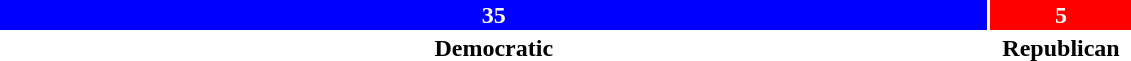<table style="width:60%; text-align:center;">
<tr style="color:white;">
<td style="background:blue; width:87.5%;"><strong>35</strong></td>
<td style="background:red; width:13.5%;"><strong>5</strong></td>
</tr>
<tr>
<td><span><strong>Democratic</strong></span></td>
<td><span><strong>Republican</strong></span></td>
</tr>
</table>
